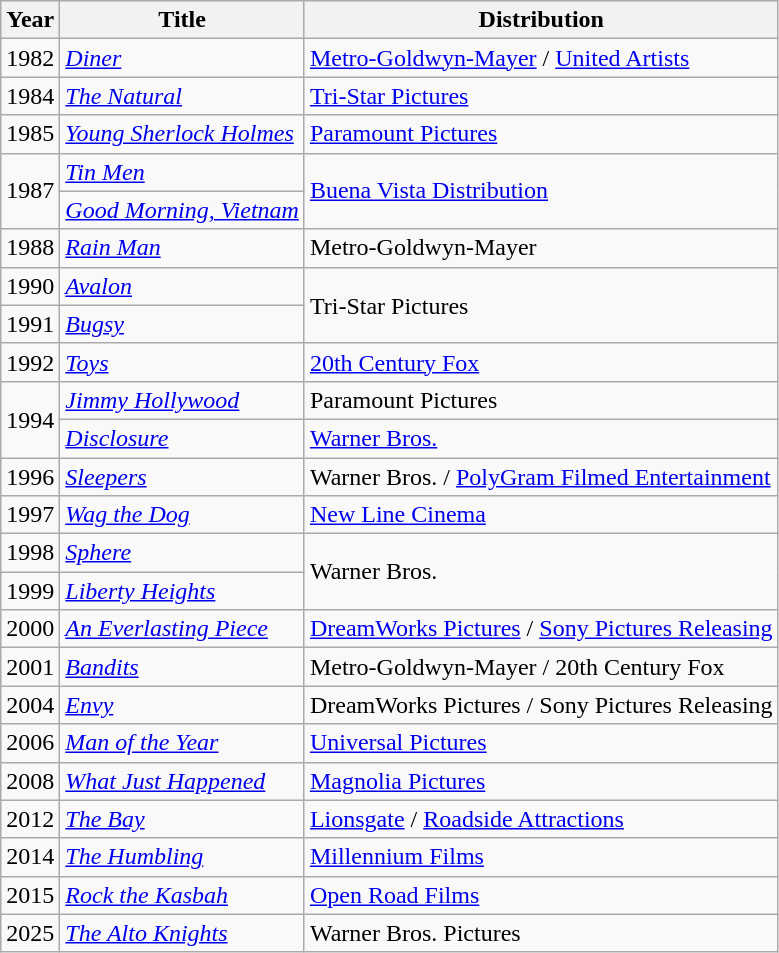<table class="wikitable plainrowheaders">
<tr>
<th>Year</th>
<th>Title</th>
<th>Distribution</th>
</tr>
<tr>
<td>1982</td>
<td><em><a href='#'>Diner</a></em></td>
<td><a href='#'>Metro-Goldwyn-Mayer</a> / <a href='#'>United Artists</a></td>
</tr>
<tr>
<td>1984</td>
<td><em><a href='#'>The Natural</a></em></td>
<td><a href='#'>Tri-Star Pictures</a></td>
</tr>
<tr>
<td>1985</td>
<td><em><a href='#'>Young Sherlock Holmes</a></em></td>
<td><a href='#'>Paramount Pictures</a></td>
</tr>
<tr>
<td rowspan=2>1987</td>
<td><em><a href='#'>Tin Men</a></em></td>
<td rowspan=2><a href='#'>Buena Vista Distribution</a></td>
</tr>
<tr>
<td><em><a href='#'>Good Morning, Vietnam</a></em></td>
</tr>
<tr>
<td>1988</td>
<td><em><a href='#'>Rain Man</a></em></td>
<td>Metro-Goldwyn-Mayer</td>
</tr>
<tr>
<td>1990</td>
<td><em><a href='#'>Avalon</a></em></td>
<td rowspan=2>Tri-Star Pictures</td>
</tr>
<tr>
<td>1991</td>
<td><em><a href='#'>Bugsy</a></em></td>
</tr>
<tr>
<td>1992</td>
<td><em><a href='#'>Toys</a></em></td>
<td><a href='#'>20th Century Fox</a></td>
</tr>
<tr>
<td rowspan=2>1994</td>
<td><em><a href='#'>Jimmy Hollywood</a></em></td>
<td>Paramount Pictures</td>
</tr>
<tr>
<td><em><a href='#'>Disclosure</a></em></td>
<td><a href='#'>Warner Bros.</a></td>
</tr>
<tr>
<td>1996</td>
<td><em><a href='#'>Sleepers</a></em></td>
<td>Warner Bros. / <a href='#'>PolyGram Filmed Entertainment</a></td>
</tr>
<tr>
<td>1997</td>
<td><em><a href='#'>Wag the Dog</a></em></td>
<td><a href='#'>New Line Cinema</a></td>
</tr>
<tr>
<td>1998</td>
<td><em><a href='#'>Sphere</a></em></td>
<td rowspan=2>Warner Bros.</td>
</tr>
<tr>
<td>1999</td>
<td><em><a href='#'>Liberty Heights</a></em></td>
</tr>
<tr>
<td>2000</td>
<td><em><a href='#'>An Everlasting Piece</a></em></td>
<td><a href='#'>DreamWorks Pictures</a> / <a href='#'>Sony Pictures Releasing</a></td>
</tr>
<tr>
<td>2001</td>
<td><em><a href='#'>Bandits</a></em></td>
<td>Metro-Goldwyn-Mayer / 20th Century Fox</td>
</tr>
<tr>
<td>2004</td>
<td><em><a href='#'>Envy</a></em></td>
<td>DreamWorks Pictures / Sony Pictures Releasing</td>
</tr>
<tr>
<td>2006</td>
<td><em><a href='#'>Man of the Year</a></em></td>
<td><a href='#'>Universal Pictures</a></td>
</tr>
<tr>
<td>2008</td>
<td><em><a href='#'>What Just Happened</a></em></td>
<td><a href='#'>Magnolia Pictures</a></td>
</tr>
<tr>
<td>2012</td>
<td><em><a href='#'>The Bay</a></em></td>
<td><a href='#'>Lionsgate</a> / <a href='#'>Roadside Attractions</a></td>
</tr>
<tr>
<td>2014</td>
<td><em><a href='#'>The Humbling</a></em></td>
<td><a href='#'>Millennium Films</a></td>
</tr>
<tr>
<td>2015</td>
<td><em><a href='#'>Rock the Kasbah</a></em></td>
<td><a href='#'>Open Road Films</a></td>
</tr>
<tr>
<td>2025</td>
<td><em><a href='#'>The Alto Knights</a></em></td>
<td>Warner Bros. Pictures</td>
</tr>
</table>
